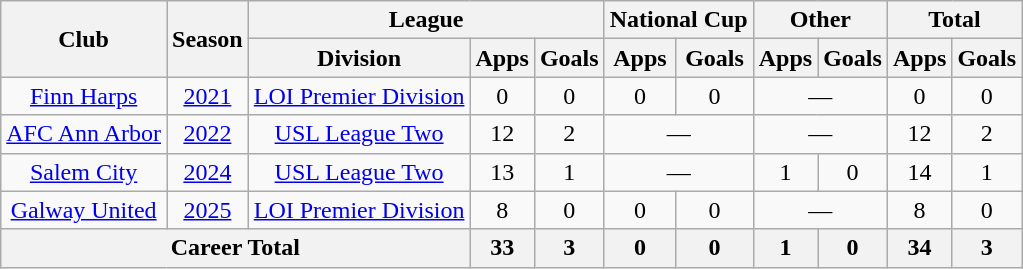<table class=wikitable style="text-align: center">
<tr>
<th rowspan=2>Club</th>
<th rowspan=2>Season</th>
<th colspan=3>League</th>
<th colspan=2>National Cup</th>
<th colspan=2>Other</th>
<th colspan=2>Total</th>
</tr>
<tr>
<th>Division</th>
<th>Apps</th>
<th>Goals</th>
<th>Apps</th>
<th>Goals</th>
<th>Apps</th>
<th>Goals</th>
<th>Apps</th>
<th>Goals</th>
</tr>
<tr>
<td><a href='#'>Finn Harps</a></td>
<td><a href='#'>2021</a></td>
<td><a href='#'>LOI Premier Division</a></td>
<td>0</td>
<td>0</td>
<td>0</td>
<td>0</td>
<td colspan="2">—</td>
<td>0</td>
<td>0</td>
</tr>
<tr>
<td><a href='#'>AFC Ann Arbor</a></td>
<td><a href='#'>2022</a></td>
<td><a href='#'>USL League Two</a></td>
<td>12</td>
<td>2</td>
<td colspan="2">—</td>
<td colspan="2">—</td>
<td>12</td>
<td>2</td>
</tr>
<tr>
<td><a href='#'>Salem City</a></td>
<td><a href='#'>2024</a></td>
<td><a href='#'>USL League Two</a></td>
<td>13</td>
<td>1</td>
<td colspan="2">—</td>
<td>1</td>
<td>0</td>
<td>14</td>
<td>1</td>
</tr>
<tr>
<td><a href='#'>Galway United</a></td>
<td><a href='#'>2025</a></td>
<td><a href='#'>LOI Premier Division</a></td>
<td>8</td>
<td>0</td>
<td>0</td>
<td>0</td>
<td colspan="2">—</td>
<td>8</td>
<td>0</td>
</tr>
<tr>
<th colspan="3">Career Total</th>
<th>33</th>
<th>3</th>
<th>0</th>
<th>0</th>
<th>1</th>
<th>0</th>
<th>34</th>
<th>3</th>
</tr>
</table>
